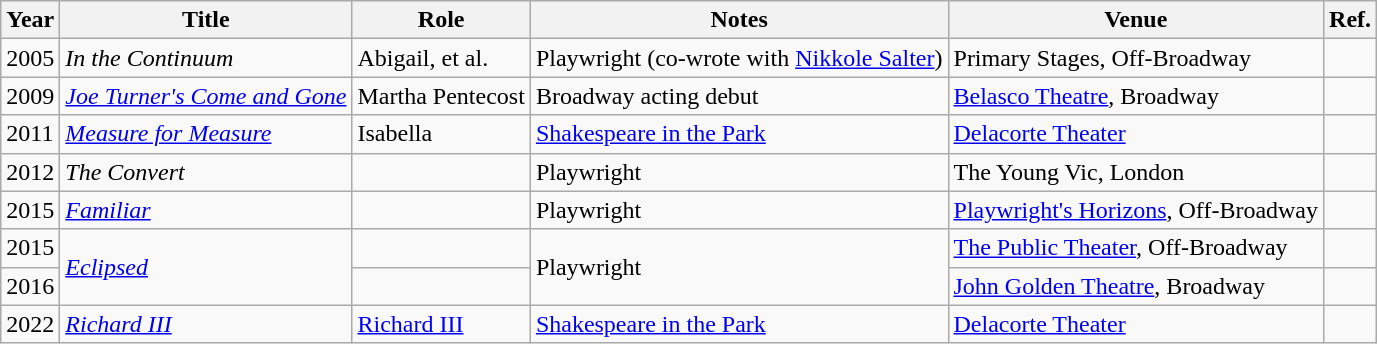<table class="wikitable sortable">
<tr>
<th>Year</th>
<th>Title</th>
<th>Role</th>
<th>Notes</th>
<th>Venue</th>
<th class=unsortable>Ref.</th>
</tr>
<tr>
<td>2005</td>
<td><em>In the Continuum</em></td>
<td>Abigail, et al.</td>
<td>Playwright (co-wrote with <a href='#'>Nikkole Salter</a>)</td>
<td>Primary Stages, Off-Broadway</td>
<td></td>
</tr>
<tr>
<td>2009</td>
<td><em><a href='#'>Joe Turner's Come and Gone</a></em></td>
<td>Martha Pentecost</td>
<td>Broadway acting debut</td>
<td><a href='#'>Belasco Theatre</a>, Broadway</td>
<td></td>
</tr>
<tr>
<td>2011</td>
<td><em><a href='#'>Measure for Measure</a></em></td>
<td>Isabella</td>
<td><a href='#'>Shakespeare in the Park</a></td>
<td><a href='#'>Delacorte Theater</a></td>
<td></td>
</tr>
<tr>
<td>2012</td>
<td><em>The Convert</em></td>
<td></td>
<td>Playwright</td>
<td>The Young Vic, London</td>
<td></td>
</tr>
<tr>
<td>2015</td>
<td><em><a href='#'>Familiar</a></em></td>
<td></td>
<td>Playwright</td>
<td><a href='#'>Playwright's Horizons</a>, Off-Broadway</td>
<td></td>
</tr>
<tr>
<td>2015</td>
<td rowspan=2><em><a href='#'>Eclipsed</a></em></td>
<td></td>
<td rowspan=2>Playwright</td>
<td><a href='#'>The Public Theater</a>, Off-Broadway</td>
<td></td>
</tr>
<tr>
<td>2016</td>
<td></td>
<td><a href='#'>John Golden Theatre</a>, Broadway</td>
<td></td>
</tr>
<tr>
<td>2022</td>
<td><em><a href='#'>Richard III</a></em></td>
<td><a href='#'>Richard III</a></td>
<td><a href='#'>Shakespeare in the Park</a></td>
<td><a href='#'>Delacorte Theater</a></td>
<td></td>
</tr>
</table>
